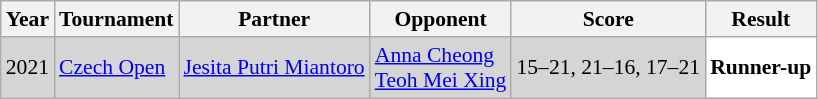<table class="sortable wikitable" style="font-size: 90%;">
<tr>
<th>Year</th>
<th>Tournament</th>
<th>Partner</th>
<th>Opponent</th>
<th>Score</th>
<th>Result</th>
</tr>
<tr bgcolor="#D5D5D5">
<td align="center">2021</td>
<td align="left"><a href='#'>Czech Open</a></td>
<td align="left"> <a href='#'>Jesita Putri Miantoro</a></td>
<td align="left"> <a href='#'>Anna Cheong</a><br> <a href='#'>Teoh Mei Xing</a></td>
<td align="left">15–21, 21–16, 17–21</td>
<td style="text-align:left; background:white"> <strong>Runner-up</strong></td>
</tr>
</table>
